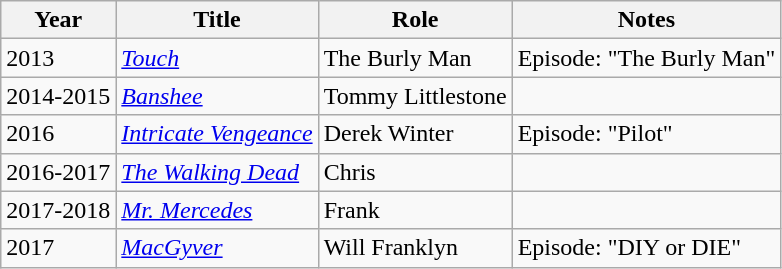<table class="wikitable sortable">
<tr>
<th>Year</th>
<th>Title</th>
<th>Role</th>
<th class="unsortable">Notes</th>
</tr>
<tr>
<td>2013</td>
<td><em><a href='#'>Touch</a></em></td>
<td>The Burly Man</td>
<td>Episode: "The Burly Man"</td>
</tr>
<tr>
<td>2014-2015</td>
<td><em><a href='#'>Banshee</a></em></td>
<td>Tommy Littlestone</td>
<td></td>
</tr>
<tr>
<td>2016</td>
<td><em><a href='#'>Intricate Vengeance</a></em> </td>
<td>Derek Winter</td>
<td>Episode: "Pilot"</td>
</tr>
<tr>
<td>2016-2017</td>
<td><em><a href='#'>The Walking Dead</a></em></td>
<td>Chris</td>
<td></td>
</tr>
<tr>
<td>2017-2018</td>
<td><em><a href='#'>Mr. Mercedes</a></em></td>
<td>Frank</td>
<td></td>
</tr>
<tr>
<td>2017</td>
<td><em><a href='#'>MacGyver</a></em></td>
<td>Will Franklyn</td>
<td>Episode: "DIY or DIE"</td>
</tr>
</table>
